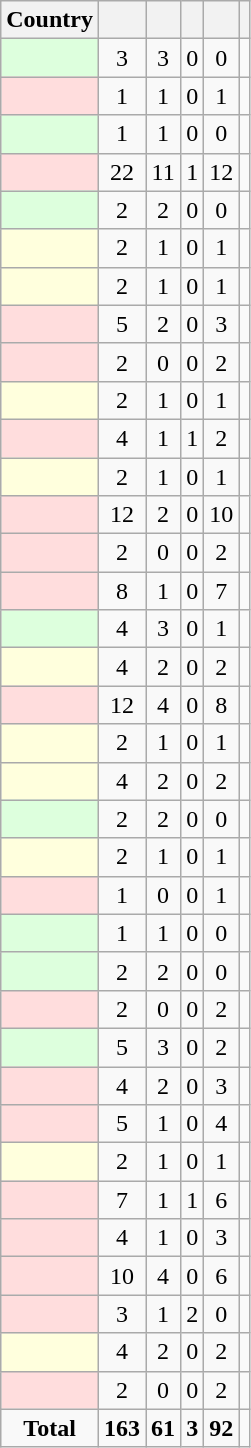<table class="wikitable sortable" style="text-align:center">
<tr>
<th>Country</th>
<th></th>
<th></th>
<th></th>
<th></th>
<th></th>
</tr>
<tr>
<td style="background:#dfd;" align=left></td>
<td>3</td>
<td>3</td>
<td>0</td>
<td>0</td>
<td></td>
</tr>
<tr>
<td style="background:#fdd;" align=left></td>
<td>1</td>
<td>1</td>
<td>0</td>
<td>1</td>
<td></td>
</tr>
<tr>
<td style="background:#dfd;" align=left></td>
<td>1</td>
<td>1</td>
<td>0</td>
<td>0</td>
<td></td>
</tr>
<tr>
<td style="background:#fdd;" align=left></td>
<td>22</td>
<td>11</td>
<td>1</td>
<td>12</td>
<td></td>
</tr>
<tr>
<td style="background:#dfd;" align=left></td>
<td>2</td>
<td>2</td>
<td>0</td>
<td>0</td>
<td></td>
</tr>
<tr>
<td style="background:#ffd;" align=left></td>
<td>2</td>
<td>1</td>
<td>0</td>
<td>1</td>
<td></td>
</tr>
<tr>
<td style="background:#ffd;" align=left></td>
<td>2</td>
<td>1</td>
<td>0</td>
<td>1</td>
<td></td>
</tr>
<tr>
<td style="background:#fdd;" align=left></td>
<td>5</td>
<td>2</td>
<td>0</td>
<td>3</td>
<td></td>
</tr>
<tr>
<td style="background:#fdd;" align=left></td>
<td>2</td>
<td>0</td>
<td>0</td>
<td>2</td>
<td></td>
</tr>
<tr>
<td style="background:#ffd;" align=left></td>
<td>2</td>
<td>1</td>
<td>0</td>
<td>1</td>
<td></td>
</tr>
<tr>
<td style="background:#fdd;" align=left></td>
<td>4</td>
<td>1</td>
<td>1</td>
<td>2</td>
<td></td>
</tr>
<tr>
<td style="background:#ffd;" align=left></td>
<td>2</td>
<td>1</td>
<td>0</td>
<td>1</td>
<td></td>
</tr>
<tr>
<td style="background:#fdd;" align=left></td>
<td>12</td>
<td>2</td>
<td>0</td>
<td>10</td>
<td></td>
</tr>
<tr>
<td style="background:#fdd;" align=left></td>
<td>2</td>
<td>0</td>
<td>0</td>
<td>2</td>
<td></td>
</tr>
<tr>
<td style="background:#fdd;" align=left></td>
<td>8</td>
<td>1</td>
<td>0</td>
<td>7</td>
<td></td>
</tr>
<tr>
<td style="background:#dfd;" align=left></td>
<td>4</td>
<td>3</td>
<td>0</td>
<td>1</td>
<td></td>
</tr>
<tr>
<td style="background:#ffd;" align=left></td>
<td>4</td>
<td>2</td>
<td>0</td>
<td>2</td>
<td></td>
</tr>
<tr>
<td style="background:#fdd;" align=left></td>
<td>12</td>
<td>4</td>
<td>0</td>
<td>8</td>
<td></td>
</tr>
<tr>
<td style="background:#ffd;" align=left></td>
<td>2</td>
<td>1</td>
<td>0</td>
<td>1</td>
<td></td>
</tr>
<tr>
<td style="background:#ffd;" align=left></td>
<td>4</td>
<td>2</td>
<td>0</td>
<td>2</td>
<td></td>
</tr>
<tr>
<td style="background:#dfd;" align=left></td>
<td>2</td>
<td>2</td>
<td>0</td>
<td>0</td>
<td></td>
</tr>
<tr>
<td style="background:#ffd;" align=left></td>
<td>2</td>
<td>1</td>
<td>0</td>
<td>1</td>
<td></td>
</tr>
<tr>
<td style="background:#fdd;" align=left></td>
<td>1</td>
<td>0</td>
<td>0</td>
<td>1</td>
<td></td>
</tr>
<tr>
<td style="background:#dfd;" align=left></td>
<td>1</td>
<td>1</td>
<td>0</td>
<td>0</td>
<td></td>
</tr>
<tr>
<td style="background:#dfd;" align=left></td>
<td>2</td>
<td>2</td>
<td>0</td>
<td>0</td>
<td></td>
</tr>
<tr>
<td style="background:#fdd;" align=left></td>
<td>2</td>
<td>0</td>
<td>0</td>
<td>2</td>
<td></td>
</tr>
<tr>
<td style="background:#dfd;" align=left></td>
<td>5</td>
<td>3</td>
<td>0</td>
<td>2</td>
<td></td>
</tr>
<tr>
<td style="background:#FDD;" align=left></td>
<td>4</td>
<td>2</td>
<td>0</td>
<td>3</td>
<td></td>
</tr>
<tr>
<td style="background:#FDD;" align=left></td>
<td>5</td>
<td>1</td>
<td>0</td>
<td>4</td>
<td></td>
</tr>
<tr>
<td style="background:#ffd;" align=left></td>
<td>2</td>
<td>1</td>
<td>0</td>
<td>1</td>
<td></td>
</tr>
<tr>
<td style="background:#fdd;" align=left></td>
<td>7</td>
<td>1</td>
<td>1</td>
<td>6</td>
<td></td>
</tr>
<tr>
<td style="background:#fdd;" align=left></td>
<td>4</td>
<td>1</td>
<td>0</td>
<td>3</td>
<td></td>
</tr>
<tr>
<td style="background:#fdd;" align=left></td>
<td>10</td>
<td>4</td>
<td>0</td>
<td>6</td>
<td></td>
</tr>
<tr>
<td style="background:#fdd;" align=left></td>
<td>3</td>
<td>1</td>
<td>2</td>
<td>0</td>
<td></td>
</tr>
<tr>
<td style="background:#ffd;" align=left></td>
<td>4</td>
<td>2</td>
<td>0</td>
<td>2</td>
<td></td>
</tr>
<tr>
<td style="background:#fdd;" align=left></td>
<td>2</td>
<td>0</td>
<td>0</td>
<td>2</td>
<td></td>
</tr>
<tr class="sortbottom">
<td><strong>Total</strong></td>
<td><strong>163</strong></td>
<td><strong>61</strong></td>
<td><strong>3</strong></td>
<td><strong>92</strong></td>
<td><strong></strong></td>
</tr>
</table>
